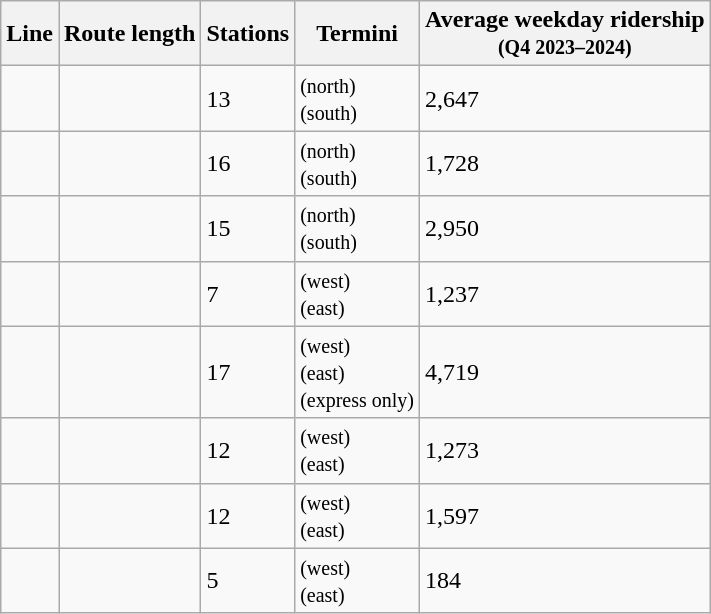<table class="wikitable sortable">
<tr>
<th scope="col">Line</th>
<th scope="col"; data-sort-type="number">Route length</th>
<th scope="col"; data-sort-type="number">Stations</th>
<th scope="col">Termini</th>
<th scope="col"; data-sort-type="number">Average weekday ridership<br><small>(Q4 2023–2024)</small></th>
</tr>
<tr>
<td scope=row></td>
<td></td>
<td>13</td>
<td> <small>(north)</small><br> <small>(south)</small></td>
<td>2,647</td>
</tr>
<tr>
<td scope=row></td>
<td></td>
<td>16</td>
<td> <small>(north)</small><br> <small>(south)</small></td>
<td>1,728</td>
</tr>
<tr>
<td scope=row></td>
<td></td>
<td>15</td>
<td> <small>(north)</small><br> <small>(south)</small></td>
<td>2,950</td>
</tr>
<tr>
<td scope=row></td>
<td></td>
<td>7</td>
<td> <small>(west)</small><br> <small>(east)</small></td>
<td>1,237</td>
</tr>
<tr>
<td scope=row></td>
<td></td>
<td>17</td>
<td> <small>(west)</small><br> <small>(east)</small><br> <small>(express only)</small></td>
<td>4,719</td>
</tr>
<tr>
<td scope=row></td>
<td></td>
<td>12</td>
<td> <small>(west)</small><br> <small>(east)</small></td>
<td>1,273</td>
</tr>
<tr>
<td scope=row></td>
<td></td>
<td>12</td>
<td> <small>(west)</small><br> <small>(east)</small></td>
<td>1,597</td>
</tr>
<tr>
<td scope=row></td>
<td></td>
<td>5</td>
<td> <small>(west)</small><br> <small>(east)</small></td>
<td>184</td>
</tr>
</table>
